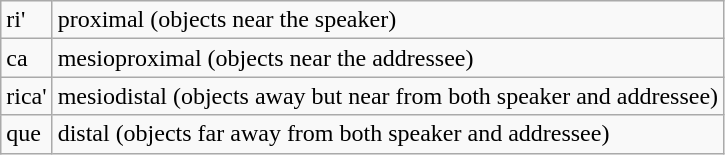<table class="wikitable">
<tr>
<td>ri'</td>
<td>proximal (objects near the speaker)</td>
</tr>
<tr>
<td>ca</td>
<td>mesioproximal (objects near the addressee)</td>
</tr>
<tr>
<td>rica'</td>
<td>mesiodistal (objects away but near from both speaker and addressee)</td>
</tr>
<tr>
<td>que</td>
<td>distal (objects far away from both speaker and addressee)</td>
</tr>
</table>
